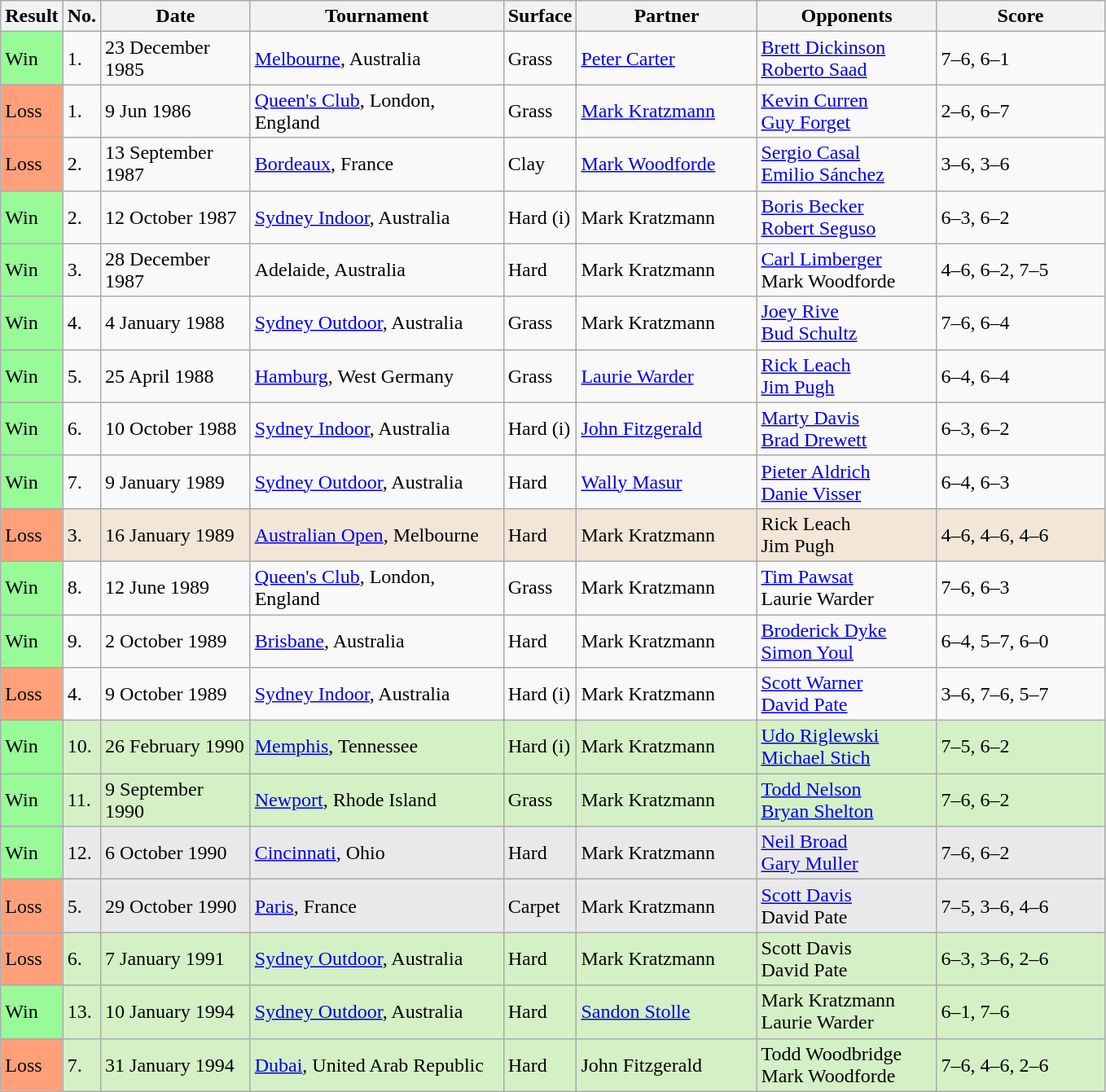<table class="sortable wikitable">
<tr>
<th style="width:40px">Result</th>
<th style="width:20px" class="unsortable">No.</th>
<th style="width:115px">Date</th>
<th style="width:200px">Tournament</th>
<th style="width:50px">Surface</th>
<th style="width:140px">Partner</th>
<th style="width:140px">Opponents</th>
<th style="width:130px" class="unsortable">Score</th>
</tr>
<tr bgcolor=>
<td style="background:#98fb98;">Win</td>
<td>1.</td>
<td>23 December 1985</td>
<td><a href='#'>Melbourne</a>, Australia</td>
<td>Grass</td>
<td> <a href='#'>Peter Carter</a></td>
<td> <a href='#'>Brett Dickinson</a><br> <a href='#'>Roberto Saad</a></td>
<td>7–6, 6–1</td>
</tr>
<tr bgcolor=>
<td style="background:#ffa07a;">Loss</td>
<td>1.</td>
<td>9 Jun 1986</td>
<td><a href='#'>Queen's Club</a>, London, England</td>
<td>Grass</td>
<td> <a href='#'>Mark Kratzmann</a></td>
<td> <a href='#'>Kevin Curren</a><br> <a href='#'>Guy Forget</a></td>
<td>2–6, 6–7</td>
</tr>
<tr bgcolor=>
<td style="background:#ffa07a;">Loss</td>
<td>2.</td>
<td>13 September 1987</td>
<td><a href='#'>Bordeaux</a>, France</td>
<td>Clay</td>
<td> <a href='#'>Mark Woodforde</a></td>
<td> <a href='#'>Sergio Casal</a><br> <a href='#'>Emilio Sánchez</a></td>
<td>3–6, 3–6</td>
</tr>
<tr bgcolor=>
<td style="background:#98fb98;">Win</td>
<td>2.</td>
<td>12 October 1987</td>
<td><a href='#'>Sydney Indoor</a>, Australia</td>
<td>Hard (i)</td>
<td> Mark Kratzmann</td>
<td> <a href='#'>Boris Becker</a><br> <a href='#'>Robert Seguso</a></td>
<td>6–3, 6–2</td>
</tr>
<tr bgcolor=>
<td style="background:#98fb98;">Win</td>
<td>3.</td>
<td>28 December 1987</td>
<td>Adelaide, Australia</td>
<td>Hard</td>
<td> Mark Kratzmann</td>
<td> <a href='#'>Carl Limberger</a><br> Mark Woodforde</td>
<td>4–6, 6–2, 7–5</td>
</tr>
<tr bgcolor=>
<td style="background:#98fb98;">Win</td>
<td>4.</td>
<td>4 January 1988</td>
<td><a href='#'>Sydney Outdoor</a>, Australia</td>
<td>Grass</td>
<td> Mark Kratzmann</td>
<td> <a href='#'>Joey Rive</a><br> <a href='#'>Bud Schultz</a></td>
<td>7–6, 6–4</td>
</tr>
<tr bgcolor=>
<td style="background:#98fb98;">Win</td>
<td>5.</td>
<td>25 April 1988</td>
<td><a href='#'>Hamburg</a>, West Germany</td>
<td>Grass</td>
<td> <a href='#'>Laurie Warder</a></td>
<td> <a href='#'>Rick Leach</a><br> <a href='#'>Jim Pugh</a></td>
<td>6–4, 6–4</td>
</tr>
<tr bgcolor=>
<td style="background:#98fb98;">Win</td>
<td>6.</td>
<td>10 October 1988</td>
<td><a href='#'>Sydney Indoor</a>, Australia</td>
<td>Hard (i)</td>
<td> <a href='#'>John Fitzgerald</a></td>
<td> <a href='#'>Marty Davis</a><br> <a href='#'>Brad Drewett</a></td>
<td>6–3, 6–2</td>
</tr>
<tr bgcolor=>
<td style="background:#98fb98;">Win</td>
<td>7.</td>
<td>9 January 1989</td>
<td><a href='#'>Sydney Outdoor</a>, Australia</td>
<td>Hard</td>
<td> <a href='#'>Wally Masur</a></td>
<td> <a href='#'>Pieter Aldrich</a><br> <a href='#'>Danie Visser</a></td>
<td>6–4, 6–3</td>
</tr>
<tr style="background:#f3e6d7;">
<td style="background:#ffa07a;">Loss</td>
<td>3.</td>
<td>16 January 1989</td>
<td><a href='#'>Australian Open</a>, Melbourne</td>
<td>Hard</td>
<td> Mark Kratzmann</td>
<td> Rick Leach<br> Jim Pugh</td>
<td>4–6, 4–6, 4–6</td>
</tr>
<tr bgcolor=>
<td style="background:#98fb98;">Win</td>
<td>8.</td>
<td>12 June 1989</td>
<td><a href='#'>Queen's Club</a>, London, England</td>
<td>Grass</td>
<td> Mark Kratzmann</td>
<td> <a href='#'>Tim Pawsat</a><br> Laurie Warder</td>
<td>7–6, 6–3</td>
</tr>
<tr bgcolor=>
<td style="background:#98fb98;">Win</td>
<td>9.</td>
<td>2 October 1989</td>
<td><a href='#'>Brisbane</a>, Australia</td>
<td>Hard</td>
<td> Mark Kratzmann</td>
<td> <a href='#'>Broderick Dyke</a><br> <a href='#'>Simon Youl</a></td>
<td>6–4, 5–7, 6–0</td>
</tr>
<tr bgcolor=>
<td style="background:#ffa07a;">Loss</td>
<td>4.</td>
<td>9 October 1989</td>
<td><a href='#'>Sydney Indoor</a>, Australia</td>
<td>Hard (i)</td>
<td> Mark Kratzmann</td>
<td> <a href='#'>Scott Warner</a><br> <a href='#'>David Pate</a></td>
<td>3–6, 7–6, 5–7</td>
</tr>
<tr style="background:#d4f1c5;">
<td style="background:#98fb98;">Win</td>
<td>10.</td>
<td>26 February 1990</td>
<td><a href='#'>Memphis</a>, Tennessee</td>
<td>Hard (i)</td>
<td> Mark Kratzmann</td>
<td> <a href='#'>Udo Riglewski</a><br> <a href='#'>Michael Stich</a></td>
<td>7–5, 6–2</td>
</tr>
<tr style="background:#d4f1c5;">
<td style="background:#98fb98;">Win</td>
<td>11.</td>
<td>9 September 1990</td>
<td><a href='#'>Newport</a>, Rhode Island</td>
<td>Grass</td>
<td> Mark Kratzmann</td>
<td> <a href='#'>Todd Nelson</a><br> <a href='#'>Bryan Shelton</a></td>
<td>7–6, 6–2</td>
</tr>
<tr style="background:#e9e9e9;">
<td style="background:#98fb98;">Win</td>
<td>12.</td>
<td>6 October 1990</td>
<td><a href='#'>Cincinnati</a>, Ohio</td>
<td>Hard</td>
<td> Mark Kratzmann</td>
<td> <a href='#'>Neil Broad</a><br> <a href='#'>Gary Muller</a></td>
<td>7–6, 6–2</td>
</tr>
<tr style="background:#e9e9e9;">
<td style="background:#ffa07a;">Loss</td>
<td>5.</td>
<td>29 October 1990</td>
<td><a href='#'>Paris</a>, France</td>
<td>Carpet</td>
<td> Mark Kratzmann</td>
<td> <a href='#'>Scott Davis</a><br> David Pate</td>
<td>7–5, 3–6, 4–6</td>
</tr>
<tr style="background:#d4f1c5;">
<td style="background:#ffa07a;">Loss</td>
<td>6.</td>
<td>7 January 1991</td>
<td><a href='#'>Sydney Outdoor</a>, Australia</td>
<td>Hard</td>
<td> Mark Kratzmann</td>
<td> Scott Davis<br> David Pate</td>
<td>6–3, 3–6, 2–6</td>
</tr>
<tr style="background:#d4f1c5;">
<td style="background:#98fb98;">Win</td>
<td>13.</td>
<td>10 January 1994</td>
<td><a href='#'>Sydney Outdoor</a>, Australia</td>
<td>Hard</td>
<td> <a href='#'>Sandon Stolle</a></td>
<td> Mark Kratzmann<br> Laurie Warder</td>
<td>6–1, 7–6</td>
</tr>
<tr style="background:#d4f1c5;">
<td style="background:#ffa07a;">Loss</td>
<td>7.</td>
<td>31 January 1994</td>
<td><a href='#'>Dubai</a>, United Arab Republic</td>
<td>Hard</td>
<td> John Fitzgerald</td>
<td> Todd Woodbridge<br> Mark Woodforde</td>
<td>7–6, 4–6, 2–6</td>
</tr>
</table>
